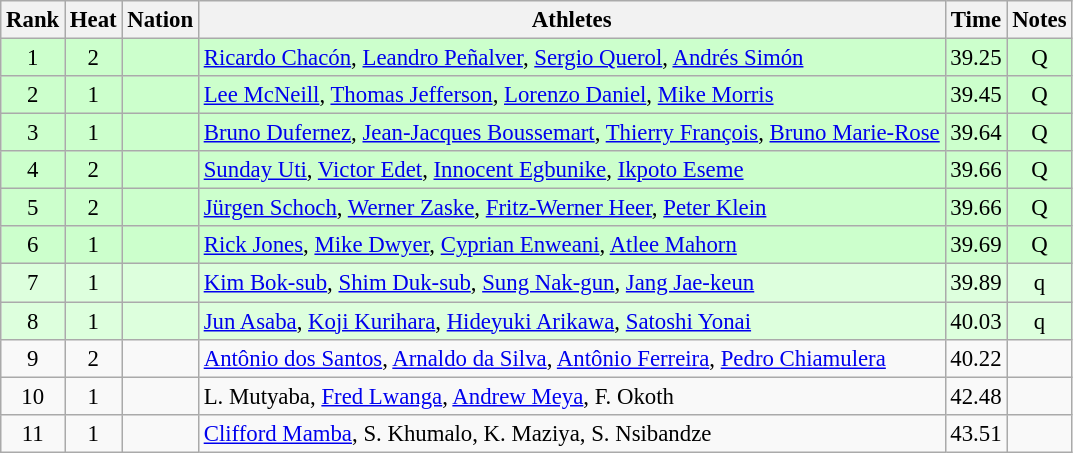<table class="wikitable sortable" style="text-align:center;font-size:95%">
<tr>
<th>Rank</th>
<th>Heat</th>
<th>Nation</th>
<th>Athletes</th>
<th>Time</th>
<th>Notes</th>
</tr>
<tr bgcolor=ccffcc>
<td>1</td>
<td>2</td>
<td align=left></td>
<td align=left><a href='#'>Ricardo Chacón</a>, <a href='#'>Leandro Peñalver</a>, <a href='#'>Sergio Querol</a>, <a href='#'>Andrés Simón</a></td>
<td>39.25</td>
<td>Q</td>
</tr>
<tr bgcolor=ccffcc>
<td>2</td>
<td>1</td>
<td align=left></td>
<td align=left><a href='#'>Lee McNeill</a>, <a href='#'>Thomas Jefferson</a>, <a href='#'>Lorenzo Daniel</a>, <a href='#'>Mike Morris</a></td>
<td>39.45</td>
<td>Q</td>
</tr>
<tr bgcolor=ccffcc>
<td>3</td>
<td>1</td>
<td align=left></td>
<td align=left><a href='#'>Bruno Dufernez</a>, <a href='#'>Jean-Jacques Boussemart</a>, <a href='#'>Thierry François</a>, <a href='#'>Bruno Marie-Rose</a></td>
<td>39.64</td>
<td>Q</td>
</tr>
<tr bgcolor=ccffcc>
<td>4</td>
<td>2</td>
<td align=left></td>
<td align=left><a href='#'>Sunday Uti</a>, <a href='#'>Victor Edet</a>, <a href='#'>Innocent Egbunike</a>, <a href='#'>Ikpoto Eseme</a></td>
<td>39.66</td>
<td>Q</td>
</tr>
<tr bgcolor=ccffcc>
<td>5</td>
<td>2</td>
<td align=left></td>
<td align=left><a href='#'>Jürgen Schoch</a>, <a href='#'>Werner Zaske</a>, <a href='#'>Fritz-Werner Heer</a>, <a href='#'>Peter Klein</a></td>
<td>39.66</td>
<td>Q</td>
</tr>
<tr bgcolor=ccffcc>
<td>6</td>
<td>1</td>
<td align=left></td>
<td align=left><a href='#'>Rick Jones</a>, <a href='#'>Mike Dwyer</a>, <a href='#'>Cyprian Enweani</a>, <a href='#'>Atlee Mahorn</a></td>
<td>39.69</td>
<td>Q</td>
</tr>
<tr bgcolor=ddffdd>
<td>7</td>
<td>1</td>
<td align=left></td>
<td align=left><a href='#'>Kim Bok-sub</a>, <a href='#'>Shim Duk-sub</a>, <a href='#'>Sung Nak-gun</a>, <a href='#'>Jang Jae-keun</a></td>
<td>39.89</td>
<td>q</td>
</tr>
<tr bgcolor=ddffdd>
<td>8</td>
<td>1</td>
<td align=left></td>
<td align=left><a href='#'>Jun Asaba</a>, <a href='#'>Koji Kurihara</a>, <a href='#'>Hideyuki Arikawa</a>, <a href='#'>Satoshi Yonai</a></td>
<td>40.03</td>
<td>q</td>
</tr>
<tr>
<td>9</td>
<td>2</td>
<td align=left></td>
<td align=left><a href='#'>Antônio dos Santos</a>, <a href='#'>Arnaldo da Silva</a>, <a href='#'>Antônio Ferreira</a>, <a href='#'>Pedro Chiamulera</a></td>
<td>40.22</td>
<td></td>
</tr>
<tr>
<td>10</td>
<td>1</td>
<td align=left></td>
<td align=left>L. Mutyaba, <a href='#'>Fred Lwanga</a>, <a href='#'>Andrew Meya</a>, F. Okoth</td>
<td>42.48</td>
<td></td>
</tr>
<tr>
<td>11</td>
<td>1</td>
<td align=left></td>
<td align=left><a href='#'>Clifford Mamba</a>, S. Khumalo, K. Maziya, S. Nsibandze</td>
<td>43.51</td>
<td></td>
</tr>
</table>
